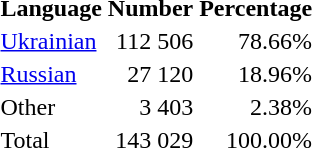<table class="standard">
<tr>
<th>Language</th>
<th>Number</th>
<th>Percentage</th>
</tr>
<tr>
<td><a href='#'>Ukrainian</a></td>
<td align="right">112 506</td>
<td align="right">78.66%</td>
</tr>
<tr>
<td><a href='#'>Russian</a></td>
<td align="right">27 120</td>
<td align="right">18.96%</td>
</tr>
<tr>
<td>Other</td>
<td align="right">3 403</td>
<td align="right">2.38%</td>
</tr>
<tr>
<td>Total</td>
<td align="right">143 029</td>
<td align="right">100.00%</td>
</tr>
</table>
